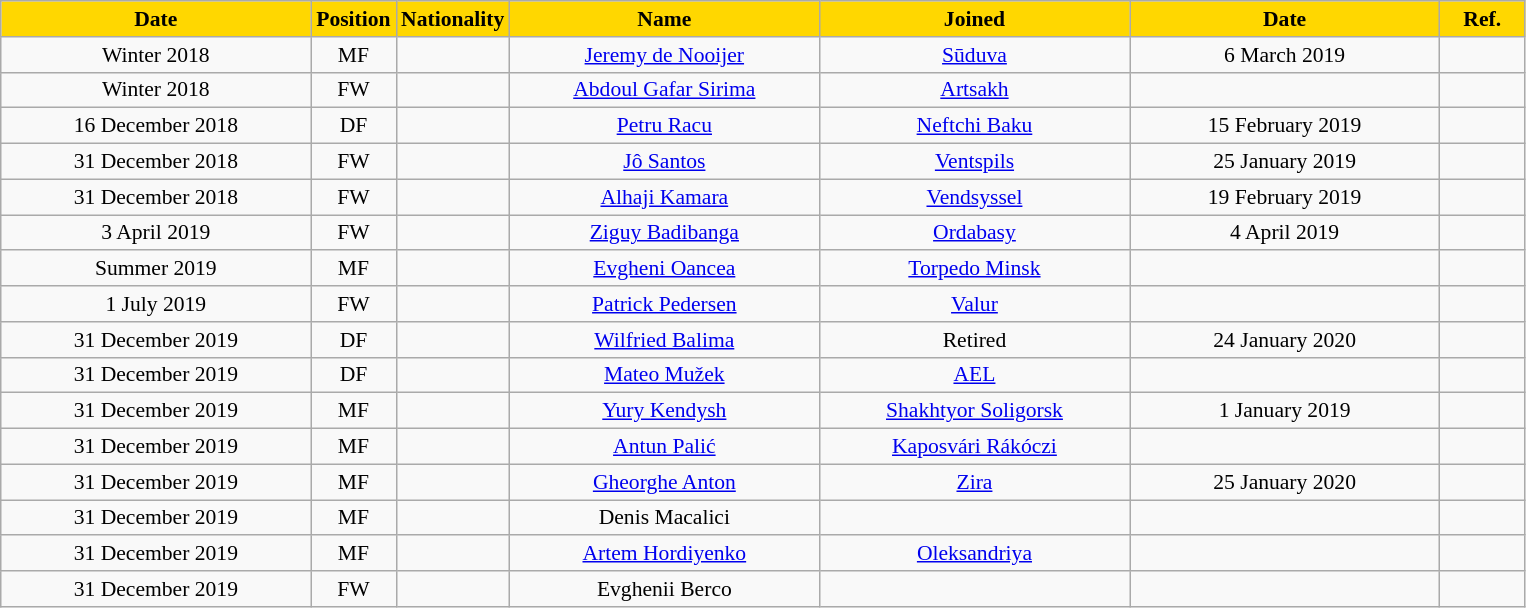<table class="wikitable"  style="text-align:center; font-size:90%; ">
<tr>
<th style="background:gold; color:black; width:200px;">Date</th>
<th style="background:gold; color:black; width:50px;">Position</th>
<th style="background:gold; color:black; width:50px;">Nationality</th>
<th style="background:gold; color:black; width:200px;">Name</th>
<th style="background:gold; color:black; width:200px;">Joined</th>
<th style="background:gold; color:black; width:200px;">Date</th>
<th style="background:gold; color:black; width:50px;">Ref.</th>
</tr>
<tr>
<td>Winter 2018</td>
<td>MF</td>
<td></td>
<td><a href='#'>Jeremy de Nooijer</a></td>
<td><a href='#'>Sūduva</a></td>
<td>6 March 2019</td>
<td></td>
</tr>
<tr>
<td>Winter 2018</td>
<td>FW</td>
<td></td>
<td><a href='#'>Abdoul Gafar Sirima</a></td>
<td><a href='#'>Artsakh</a></td>
<td></td>
<td></td>
</tr>
<tr>
<td>16 December 2018</td>
<td>DF</td>
<td></td>
<td><a href='#'>Petru Racu</a></td>
<td><a href='#'>Neftchi Baku</a></td>
<td>15 February 2019</td>
<td></td>
</tr>
<tr>
<td>31 December 2018</td>
<td>FW</td>
<td></td>
<td><a href='#'>Jô Santos</a></td>
<td><a href='#'>Ventspils</a></td>
<td>25 January 2019</td>
<td></td>
</tr>
<tr>
<td>31 December 2018</td>
<td>FW</td>
<td></td>
<td><a href='#'>Alhaji Kamara</a></td>
<td><a href='#'>Vendsyssel</a></td>
<td>19 February 2019</td>
<td></td>
</tr>
<tr>
<td>3 April 2019</td>
<td>FW</td>
<td></td>
<td><a href='#'>Ziguy Badibanga</a></td>
<td><a href='#'>Ordabasy</a></td>
<td>4 April 2019</td>
<td></td>
</tr>
<tr>
<td>Summer 2019</td>
<td>MF</td>
<td></td>
<td><a href='#'>Evgheni Oancea</a></td>
<td><a href='#'>Torpedo Minsk</a></td>
<td></td>
<td></td>
</tr>
<tr>
<td>1 July 2019</td>
<td>FW</td>
<td></td>
<td><a href='#'>Patrick Pedersen</a></td>
<td><a href='#'>Valur</a></td>
<td></td>
<td></td>
</tr>
<tr>
<td>31 December 2019</td>
<td>DF</td>
<td></td>
<td><a href='#'>Wilfried Balima</a></td>
<td>Retired</td>
<td>24 January 2020</td>
<td></td>
</tr>
<tr>
<td>31 December 2019</td>
<td>DF</td>
<td></td>
<td><a href='#'>Mateo Mužek</a></td>
<td><a href='#'>AEL</a></td>
<td></td>
<td></td>
</tr>
<tr>
<td>31 December 2019</td>
<td>MF</td>
<td></td>
<td><a href='#'>Yury Kendysh</a></td>
<td><a href='#'>Shakhtyor Soligorsk</a></td>
<td>1 January 2019</td>
<td></td>
</tr>
<tr>
<td>31 December 2019</td>
<td>MF</td>
<td></td>
<td><a href='#'>Antun Palić</a></td>
<td><a href='#'>Kaposvári Rákóczi</a></td>
<td></td>
<td></td>
</tr>
<tr>
<td>31 December 2019</td>
<td>MF</td>
<td></td>
<td><a href='#'>Gheorghe Anton</a></td>
<td><a href='#'>Zira</a></td>
<td>25 January 2020</td>
<td></td>
</tr>
<tr>
<td>31 December 2019</td>
<td>MF</td>
<td></td>
<td>Denis Macalici</td>
<td></td>
<td></td>
<td></td>
</tr>
<tr>
<td>31 December 2019</td>
<td>MF</td>
<td></td>
<td><a href='#'>Artem Hordiyenko</a></td>
<td><a href='#'>Oleksandriya</a></td>
<td></td>
<td></td>
</tr>
<tr>
<td>31 December 2019</td>
<td>FW</td>
<td></td>
<td>Evghenii Berco</td>
<td></td>
<td></td>
<td></td>
</tr>
</table>
